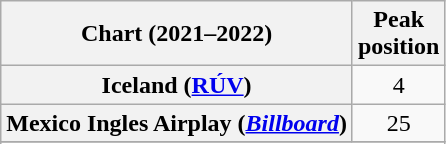<table class="wikitable sortable plainrowheaders" style="text-align:center">
<tr>
<th scope="col">Chart (2021–2022)</th>
<th scope="col">Peak<br>position</th>
</tr>
<tr>
<th scope="row">Iceland (<a href='#'>RÚV</a>)</th>
<td>4</td>
</tr>
<tr>
<th scope="row">Mexico Ingles Airplay (<em><a href='#'>Billboard</a></em>)</th>
<td>25</td>
</tr>
<tr>
</tr>
<tr>
</tr>
<tr>
</tr>
</table>
